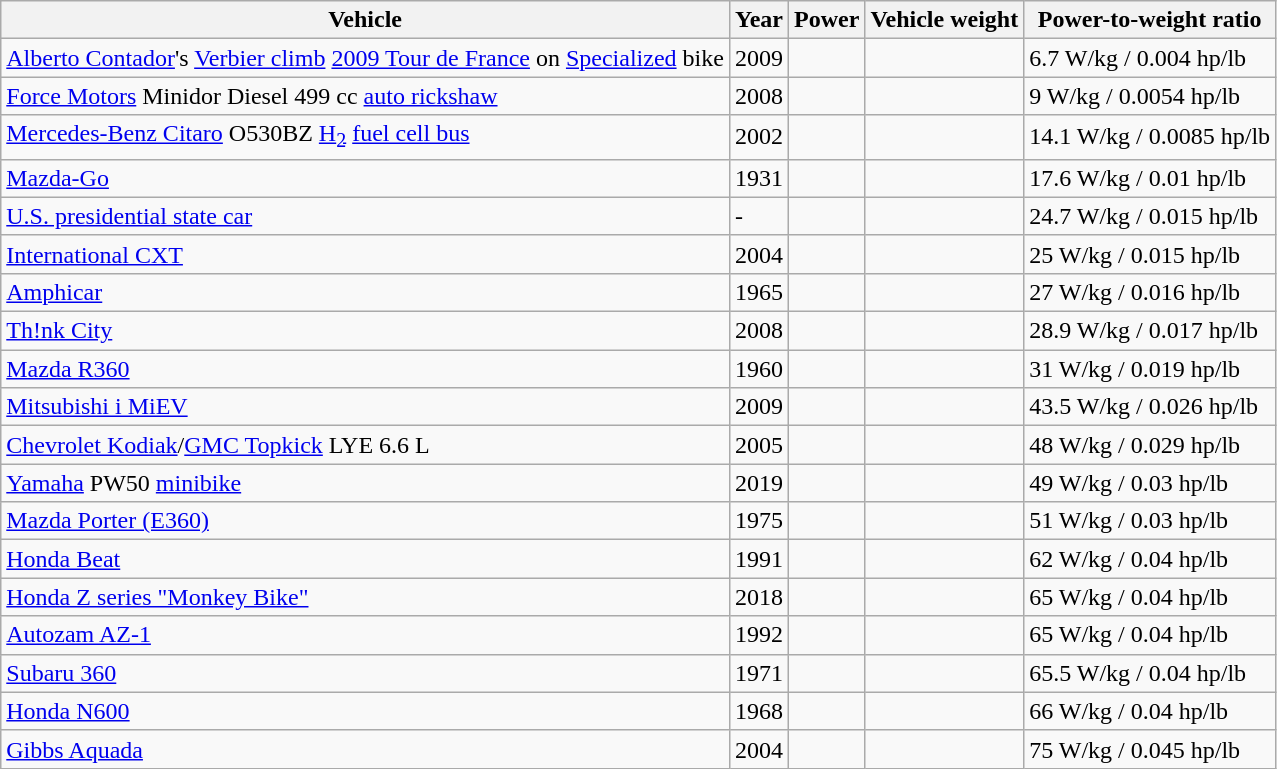<table class="wikitable sortable mw-collapsible mw-collapsed">
<tr>
<th>Vehicle</th>
<th data-sort-type=number>Year</th>
<th data-sort-type=number>Power</th>
<th data-sort-type=number>Vehicle weight</th>
<th data-sort-type=number>Power-to-weight ratio</th>
</tr>
<tr>
<td><a href='#'>Alberto Contador</a>'s <a href='#'>Verbier climb</a> <a href='#'>2009 Tour de France</a> on <a href='#'>Specialized</a> bike</td>
<td>2009</td>
<td></td>
<td></td>
<td>6.7 W/kg / 0.004 hp/lb</td>
</tr>
<tr>
<td><a href='#'>Force Motors</a> Minidor Diesel 499 cc <a href='#'>auto rickshaw</a></td>
<td>2008</td>
<td></td>
<td></td>
<td>9 W/kg / 0.0054 hp/lb</td>
</tr>
<tr>
<td><a href='#'>Mercedes-Benz Citaro</a> O530BZ <a href='#'>H<sub>2</sub></a> <a href='#'>fuel cell bus</a></td>
<td>2002</td>
<td></td>
<td></td>
<td>14.1 W/kg / 0.0085 hp/lb</td>
</tr>
<tr>
<td><a href='#'>Mazda-Go</a></td>
<td>1931</td>
<td></td>
<td></td>
<td>17.6 W/kg / 0.01 hp/lb</td>
</tr>
<tr>
<td><a href='#'>U.S. presidential state car</a></td>
<td>-</td>
<td></td>
<td></td>
<td>24.7 W/kg / 0.015 hp/lb</td>
</tr>
<tr>
<td><a href='#'>International CXT</a></td>
<td>2004</td>
<td></td>
<td></td>
<td>25 W/kg / 0.015 hp/lb</td>
</tr>
<tr>
<td><a href='#'>Amphicar</a></td>
<td>1965</td>
<td></td>
<td></td>
<td>27 W/kg / 0.016 hp/lb</td>
</tr>
<tr>
<td><a href='#'>Th!nk City</a></td>
<td>2008</td>
<td></td>
<td></td>
<td>28.9 W/kg / 0.017 hp/lb</td>
</tr>
<tr>
<td><a href='#'>Mazda R360</a></td>
<td>1960</td>
<td></td>
<td></td>
<td>31 W/kg / 0.019 hp/lb</td>
</tr>
<tr>
<td><a href='#'>Mitsubishi i MiEV</a></td>
<td>2009</td>
<td></td>
<td></td>
<td>43.5 W/kg / 0.026 hp/lb</td>
</tr>
<tr>
<td><a href='#'>Chevrolet Kodiak</a>/<a href='#'>GMC Topkick</a> LYE 6.6 L</td>
<td>2005</td>
<td></td>
<td></td>
<td>48 W/kg / 0.029 hp/lb</td>
</tr>
<tr>
<td><a href='#'>Yamaha</a> PW50 <a href='#'>minibike</a></td>
<td>2019</td>
<td></td>
<td></td>
<td>49 W/kg / 0.03 hp/lb</td>
</tr>
<tr>
<td><a href='#'>Mazda Porter (E360)</a></td>
<td>1975</td>
<td></td>
<td></td>
<td>51 W/kg / 0.03 hp/lb</td>
</tr>
<tr>
<td><a href='#'>Honda Beat</a></td>
<td>1991</td>
<td></td>
<td></td>
<td>62 W/kg / 0.04 hp/lb</td>
</tr>
<tr>
<td><a href='#'>Honda Z series "Monkey Bike"</a></td>
<td>2018</td>
<td></td>
<td></td>
<td>65 W/kg / 0.04 hp/lb</td>
</tr>
<tr>
<td><a href='#'>Autozam AZ-1</a></td>
<td>1992</td>
<td></td>
<td></td>
<td>65 W/kg / 0.04 hp/lb</td>
</tr>
<tr>
<td><a href='#'>Subaru 360</a></td>
<td>1971</td>
<td></td>
<td></td>
<td>65.5 W/kg / 0.04 hp/lb</td>
</tr>
<tr>
<td><a href='#'>Honda N600</a></td>
<td>1968</td>
<td></td>
<td></td>
<td>66 W/kg / 0.04 hp/lb</td>
</tr>
<tr>
<td><a href='#'>Gibbs Aquada</a></td>
<td>2004</td>
<td></td>
<td></td>
<td>75 W/kg / 0.045 hp/lb</td>
</tr>
</table>
